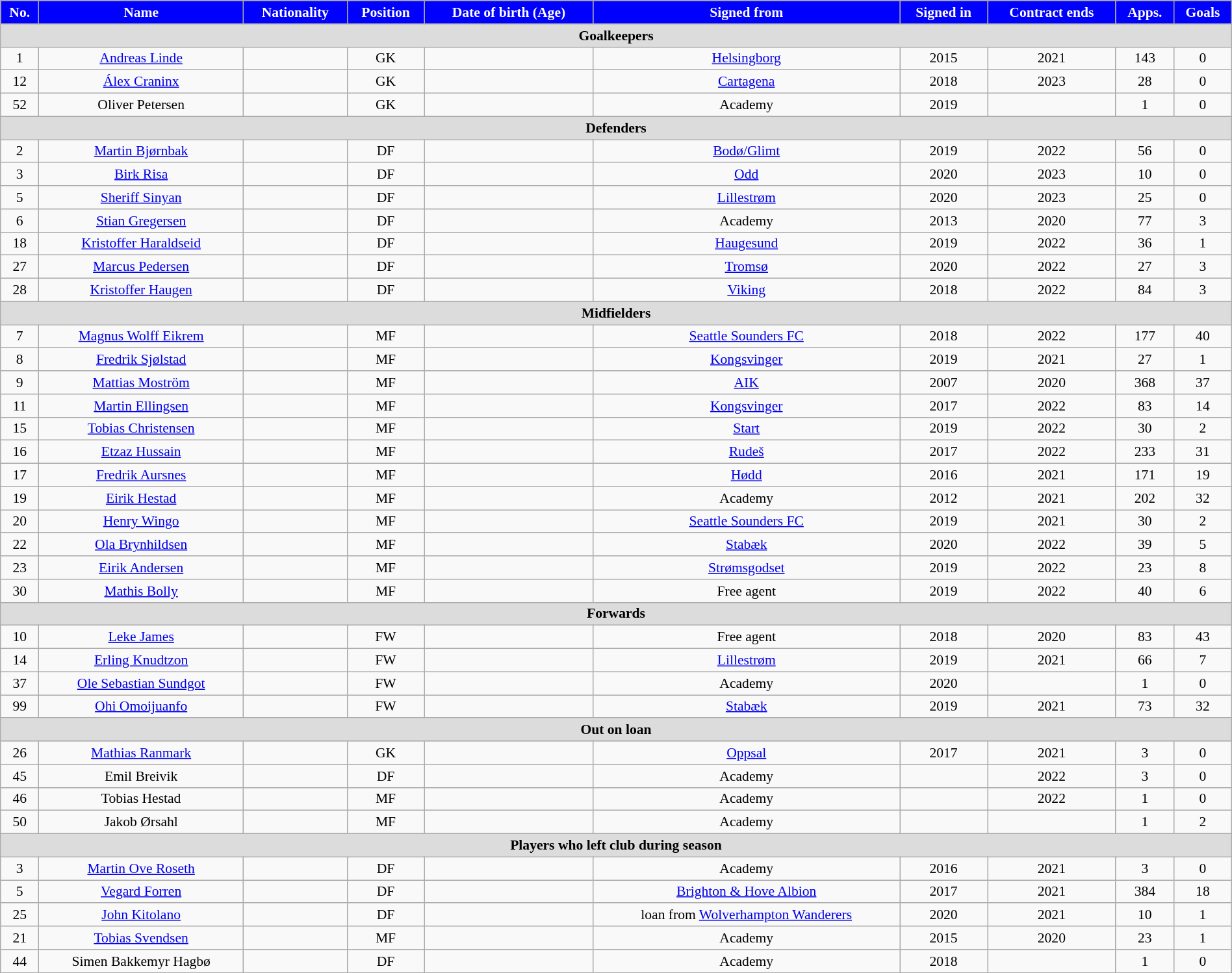<table class="wikitable"  style="text-align:center; font-size:90%; width:100%;">
<tr>
<th style="background:#00f; color:white; text-align:center;">No.</th>
<th style="background:#00f; color:white; text-align:center;">Name</th>
<th style="background:#00f; color:white; text-align:center;">Nationality</th>
<th style="background:#00f; color:white; text-align:center;">Position</th>
<th style="background:#00f; color:white; text-align:center;">Date of birth (Age)</th>
<th style="background:#00f; color:white; text-align:center;">Signed from</th>
<th style="background:#00f; color:white; text-align:center;">Signed in</th>
<th style="background:#00f; color:white; text-align:center;">Contract ends</th>
<th style="background:#00f; color:white; text-align:center;">Apps.</th>
<th style="background:#00f; color:white; text-align:center;">Goals</th>
</tr>
<tr>
<th colspan="11"  style="background:#dcdcdc; text-align:center;">Goalkeepers</th>
</tr>
<tr>
<td>1</td>
<td><a href='#'>Andreas Linde</a></td>
<td></td>
<td>GK</td>
<td></td>
<td><a href='#'>Helsingborg</a></td>
<td>2015</td>
<td>2021</td>
<td>143</td>
<td>0</td>
</tr>
<tr>
<td>12</td>
<td><a href='#'>Álex Craninx</a></td>
<td></td>
<td>GK</td>
<td></td>
<td><a href='#'>Cartagena</a></td>
<td>2018</td>
<td>2023</td>
<td>28</td>
<td>0</td>
</tr>
<tr>
<td>52</td>
<td>Oliver Petersen</td>
<td></td>
<td>GK</td>
<td></td>
<td>Academy</td>
<td>2019</td>
<td></td>
<td>1</td>
<td>0</td>
</tr>
<tr>
<th colspan="11"  style="background:#dcdcdc; text-align:center;">Defenders</th>
</tr>
<tr>
<td>2</td>
<td><a href='#'>Martin Bjørnbak</a></td>
<td></td>
<td>DF</td>
<td></td>
<td><a href='#'>Bodø/Glimt</a></td>
<td>2019</td>
<td>2022</td>
<td>56</td>
<td>0</td>
</tr>
<tr>
<td>3</td>
<td><a href='#'>Birk Risa</a></td>
<td></td>
<td>DF</td>
<td></td>
<td><a href='#'>Odd</a></td>
<td>2020</td>
<td>2023</td>
<td>10</td>
<td>0</td>
</tr>
<tr>
<td>5</td>
<td><a href='#'>Sheriff Sinyan</a></td>
<td></td>
<td>DF</td>
<td></td>
<td><a href='#'>Lillestrøm</a></td>
<td>2020</td>
<td>2023</td>
<td>25</td>
<td>0</td>
</tr>
<tr>
<td>6</td>
<td><a href='#'>Stian Gregersen</a></td>
<td></td>
<td>DF</td>
<td></td>
<td>Academy</td>
<td>2013</td>
<td>2020</td>
<td>77</td>
<td>3</td>
</tr>
<tr>
<td>18</td>
<td><a href='#'>Kristoffer Haraldseid</a></td>
<td></td>
<td>DF</td>
<td></td>
<td><a href='#'>Haugesund</a></td>
<td>2019</td>
<td>2022</td>
<td>36</td>
<td>1</td>
</tr>
<tr>
<td>27</td>
<td><a href='#'>Marcus Pedersen</a></td>
<td></td>
<td>DF</td>
<td></td>
<td><a href='#'>Tromsø</a></td>
<td>2020</td>
<td>2022</td>
<td>27</td>
<td>3</td>
</tr>
<tr>
<td>28</td>
<td><a href='#'>Kristoffer Haugen</a></td>
<td></td>
<td>DF</td>
<td></td>
<td><a href='#'>Viking</a></td>
<td>2018</td>
<td>2022</td>
<td>84</td>
<td>3</td>
</tr>
<tr>
<th colspan="11"  style="background:#dcdcdc; text-align:center;">Midfielders</th>
</tr>
<tr>
<td>7</td>
<td><a href='#'>Magnus Wolff Eikrem</a></td>
<td></td>
<td>MF</td>
<td></td>
<td><a href='#'>Seattle Sounders FC</a></td>
<td>2018</td>
<td>2022</td>
<td>177</td>
<td>40</td>
</tr>
<tr>
<td>8</td>
<td><a href='#'>Fredrik Sjølstad</a></td>
<td></td>
<td>MF</td>
<td></td>
<td><a href='#'>Kongsvinger</a></td>
<td>2019</td>
<td>2021</td>
<td>27</td>
<td>1</td>
</tr>
<tr>
<td>9</td>
<td><a href='#'>Mattias Moström</a></td>
<td></td>
<td>MF</td>
<td></td>
<td><a href='#'>AIK</a></td>
<td>2007</td>
<td>2020</td>
<td>368</td>
<td>37</td>
</tr>
<tr>
<td>11</td>
<td><a href='#'>Martin Ellingsen</a></td>
<td></td>
<td>MF</td>
<td></td>
<td><a href='#'>Kongsvinger</a></td>
<td>2017</td>
<td>2022</td>
<td>83</td>
<td>14</td>
</tr>
<tr>
<td>15</td>
<td><a href='#'>Tobias Christensen</a></td>
<td></td>
<td>MF</td>
<td></td>
<td><a href='#'>Start</a></td>
<td>2019</td>
<td>2022</td>
<td>30</td>
<td>2</td>
</tr>
<tr>
<td>16</td>
<td><a href='#'>Etzaz Hussain</a></td>
<td></td>
<td>MF</td>
<td></td>
<td><a href='#'>Rudeš</a></td>
<td>2017</td>
<td>2022</td>
<td>233</td>
<td>31</td>
</tr>
<tr>
<td>17</td>
<td><a href='#'>Fredrik Aursnes</a></td>
<td></td>
<td>MF</td>
<td></td>
<td><a href='#'>Hødd</a></td>
<td>2016</td>
<td>2021</td>
<td>171</td>
<td>19</td>
</tr>
<tr>
<td>19</td>
<td><a href='#'>Eirik Hestad</a></td>
<td></td>
<td>MF</td>
<td></td>
<td>Academy</td>
<td>2012</td>
<td>2021</td>
<td>202</td>
<td>32</td>
</tr>
<tr>
<td>20</td>
<td><a href='#'>Henry Wingo</a></td>
<td></td>
<td>MF</td>
<td></td>
<td><a href='#'>Seattle Sounders FC</a></td>
<td>2019</td>
<td>2021</td>
<td>30</td>
<td>2</td>
</tr>
<tr>
<td>22</td>
<td><a href='#'>Ola Brynhildsen</a></td>
<td></td>
<td>MF</td>
<td></td>
<td><a href='#'>Stabæk</a></td>
<td>2020</td>
<td>2022</td>
<td>39</td>
<td>5</td>
</tr>
<tr>
<td>23</td>
<td><a href='#'>Eirik Andersen</a></td>
<td></td>
<td>MF</td>
<td></td>
<td><a href='#'>Strømsgodset</a></td>
<td>2019</td>
<td>2022</td>
<td>23</td>
<td>8</td>
</tr>
<tr>
<td>30</td>
<td><a href='#'>Mathis Bolly</a></td>
<td></td>
<td>MF</td>
<td></td>
<td>Free agent</td>
<td>2019</td>
<td>2022</td>
<td>40</td>
<td>6</td>
</tr>
<tr>
<th colspan="11"  style="background:#dcdcdc; text-align:center;">Forwards</th>
</tr>
<tr>
<td>10</td>
<td><a href='#'>Leke James</a></td>
<td></td>
<td>FW</td>
<td></td>
<td>Free agent</td>
<td>2018</td>
<td>2020</td>
<td>83</td>
<td>43</td>
</tr>
<tr>
<td>14</td>
<td><a href='#'>Erling Knudtzon</a></td>
<td></td>
<td>FW</td>
<td></td>
<td><a href='#'>Lillestrøm</a></td>
<td>2019</td>
<td>2021</td>
<td>66</td>
<td>7</td>
</tr>
<tr>
<td>37</td>
<td><a href='#'>Ole Sebastian Sundgot</a></td>
<td></td>
<td>FW</td>
<td></td>
<td>Academy</td>
<td>2020</td>
<td></td>
<td>1</td>
<td>0</td>
</tr>
<tr>
<td>99</td>
<td><a href='#'>Ohi Omoijuanfo</a></td>
<td></td>
<td>FW</td>
<td></td>
<td><a href='#'>Stabæk</a></td>
<td>2019</td>
<td>2021</td>
<td>73</td>
<td>32</td>
</tr>
<tr>
<th colspan="11"  style="background:#dcdcdc; text-align:center;">Out on loan</th>
</tr>
<tr>
<td>26</td>
<td><a href='#'>Mathias Ranmark</a></td>
<td></td>
<td>GK</td>
<td></td>
<td><a href='#'>Oppsal</a></td>
<td>2017</td>
<td>2021</td>
<td>3</td>
<td>0</td>
</tr>
<tr>
<td>45</td>
<td>Emil Breivik</td>
<td></td>
<td>DF</td>
<td></td>
<td>Academy</td>
<td></td>
<td>2022</td>
<td>3</td>
<td>0</td>
</tr>
<tr>
<td>46</td>
<td>Tobias Hestad</td>
<td></td>
<td>MF</td>
<td></td>
<td>Academy</td>
<td></td>
<td>2022</td>
<td>1</td>
<td>0</td>
</tr>
<tr>
<td>50</td>
<td>Jakob Ørsahl</td>
<td></td>
<td>MF</td>
<td></td>
<td>Academy</td>
<td></td>
<td></td>
<td>1</td>
<td>2</td>
</tr>
<tr>
<th colspan="11"  style="background:#dcdcdc; text-align:center;">Players who left club during season</th>
</tr>
<tr>
<td>3</td>
<td><a href='#'>Martin Ove Roseth</a></td>
<td></td>
<td>DF</td>
<td></td>
<td>Academy</td>
<td>2016</td>
<td>2021</td>
<td>3</td>
<td>0</td>
</tr>
<tr>
<td>5</td>
<td><a href='#'>Vegard Forren</a></td>
<td></td>
<td>DF</td>
<td></td>
<td><a href='#'>Brighton & Hove Albion</a></td>
<td>2017</td>
<td>2021</td>
<td>384</td>
<td>18</td>
</tr>
<tr>
<td>25</td>
<td><a href='#'>John Kitolano</a></td>
<td></td>
<td>DF</td>
<td></td>
<td>loan from <a href='#'>Wolverhampton Wanderers</a></td>
<td>2020</td>
<td>2021</td>
<td>10</td>
<td>1</td>
</tr>
<tr>
<td>21</td>
<td><a href='#'>Tobias Svendsen</a></td>
<td></td>
<td>MF</td>
<td></td>
<td>Academy</td>
<td>2015</td>
<td>2020</td>
<td>23</td>
<td>1</td>
</tr>
<tr>
<td>44</td>
<td>Simen Bakkemyr Hagbø</td>
<td></td>
<td>DF</td>
<td></td>
<td>Academy</td>
<td>2018</td>
<td></td>
<td>1</td>
<td>0</td>
</tr>
</table>
